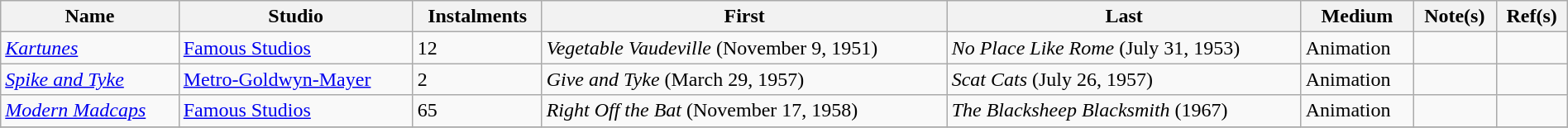<table class="wikitable" style="width:100%;" style="font-size: 100%;">
<tr style="text-align:center;">
<th>Name</th>
<th>Studio</th>
<th>Instalments</th>
<th>First</th>
<th>Last</th>
<th>Medium</th>
<th>Note(s)</th>
<th>Ref(s)</th>
</tr>
<tr>
<td><em><a href='#'>Kartunes</a></em></td>
<td><a href='#'>Famous Studios</a></td>
<td>12</td>
<td><em>Vegetable Vaudeville</em> (November 9, 1951)</td>
<td><em>No Place Like Rome</em> (July 31, 1953)</td>
<td>Animation</td>
<td></td>
<td></td>
</tr>
<tr>
<td><em><a href='#'>Spike and Tyke</a></em></td>
<td><a href='#'>Metro-Goldwyn-Mayer</a></td>
<td>2</td>
<td><em>Give and Tyke</em> (March 29, 1957)</td>
<td><em>Scat Cats</em> (July 26, 1957)</td>
<td>Animation</td>
<td></td>
<td></td>
</tr>
<tr>
<td><em><a href='#'>Modern Madcaps</a></em></td>
<td><a href='#'>Famous Studios</a></td>
<td>65</td>
<td><em>Right Off the Bat</em> (November 17, 1958)</td>
<td><em>The Blacksheep Blacksmith</em> (1967)</td>
<td>Animation</td>
<td></td>
<td></td>
</tr>
<tr>
</tr>
</table>
